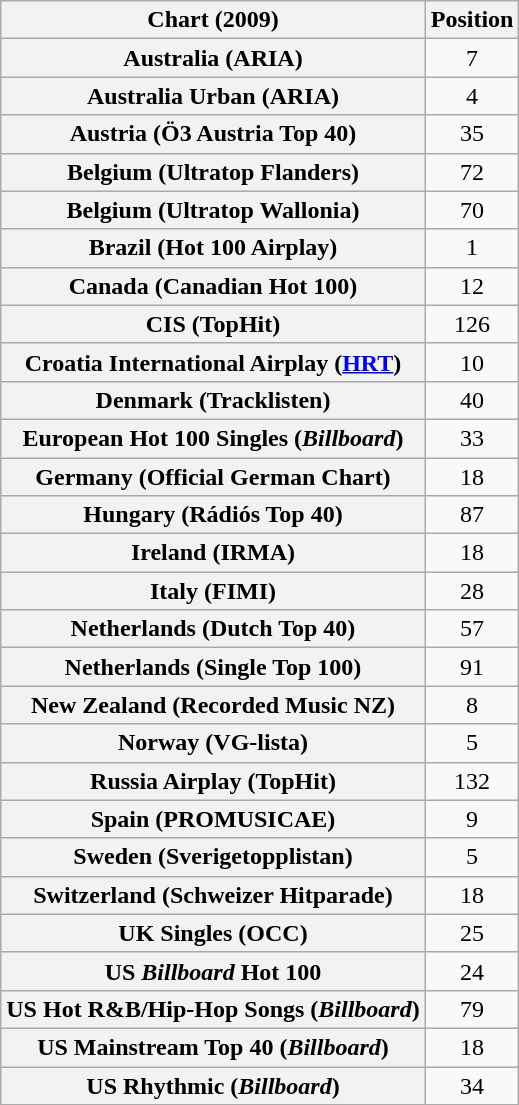<table class="wikitable sortable plainrowheaders" style="text-align:center">
<tr>
<th scope="col">Chart (2009)</th>
<th scope="col">Position</th>
</tr>
<tr>
<th scope="row">Australia (ARIA)</th>
<td style="text-align:center;">7</td>
</tr>
<tr>
<th scope="row">Australia Urban (ARIA)</th>
<td style="text-align:center;">4</td>
</tr>
<tr>
<th scope="row">Austria (Ö3 Austria Top 40)</th>
<td style="text-align:center;">35</td>
</tr>
<tr>
<th scope="row">Belgium (Ultratop Flanders)</th>
<td style="text-align:center;">72</td>
</tr>
<tr>
<th scope="row">Belgium (Ultratop Wallonia)</th>
<td style="text-align:center;">70</td>
</tr>
<tr>
<th scope="row">Brazil (Hot 100 Airplay)</th>
<td style="text-align:center;">1</td>
</tr>
<tr>
<th scope="row">Canada (Canadian Hot 100)</th>
<td style="text-align:center;">12</td>
</tr>
<tr>
<th scope="row">CIS (TopHit)</th>
<td style="text-align:center;">126</td>
</tr>
<tr>
<th scope="row">Croatia International Airplay (<a href='#'>HRT</a>)</th>
<td>10</td>
</tr>
<tr>
<th scope="row">Denmark (Tracklisten)</th>
<td style="text-align:center;">40</td>
</tr>
<tr>
<th scope="row">European Hot 100 Singles (<em>Billboard</em>)</th>
<td>33</td>
</tr>
<tr>
<th scope="row">Germany (Official German Chart)</th>
<td style="text-align:center;">18</td>
</tr>
<tr>
<th scope="row">Hungary (Rádiós Top 40)</th>
<td style="text-align:center;">87</td>
</tr>
<tr>
<th scope="row">Ireland (IRMA)</th>
<td style="text-align:center;">18</td>
</tr>
<tr>
<th scope="row">Italy (FIMI)</th>
<td style="text-align:center;">28</td>
</tr>
<tr>
<th scope="row">Netherlands (Dutch Top 40)</th>
<td style="text-align:center;">57</td>
</tr>
<tr>
<th scope="row">Netherlands (Single Top 100)</th>
<td style="text-align:center;">91</td>
</tr>
<tr>
<th scope="row">New Zealand (Recorded Music NZ)</th>
<td style="text-align:center;">8</td>
</tr>
<tr>
<th scope="row">Norway (VG-lista)</th>
<td style="text-align:center;">5</td>
</tr>
<tr>
<th scope="row">Russia Airplay (TopHit)</th>
<td style="text-align:center;">132</td>
</tr>
<tr>
<th scope="row">Spain (PROMUSICAE)</th>
<td style="text-align:center;">9</td>
</tr>
<tr>
<th scope="row">Sweden (Sverigetopplistan)</th>
<td style="text-align:center;">5</td>
</tr>
<tr>
<th scope="row">Switzerland (Schweizer Hitparade)</th>
<td style="text-align:center;">18</td>
</tr>
<tr>
<th scope="row">UK Singles (OCC)</th>
<td style="text-align:center;">25</td>
</tr>
<tr>
<th scope="row">US <em>Billboard</em> Hot 100</th>
<td style="text-align:center;">24</td>
</tr>
<tr>
<th scope="row">US Hot R&B/Hip-Hop Songs (<em>Billboard</em>)</th>
<td style="text-align:center;">79</td>
</tr>
<tr>
<th scope="row">US Mainstream Top 40 (<em>Billboard</em>)</th>
<td style="text-align:center;">18</td>
</tr>
<tr>
<th scope="row">US Rhythmic (<em>Billboard</em>)</th>
<td style="text-align:center;">34</td>
</tr>
</table>
